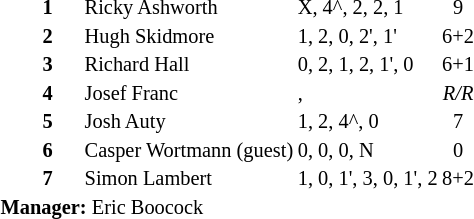<table style="font-size: 85%" cellspacing="1" cellpadding="1" align=right>
<tr>
<td colspan="4"></td>
</tr>
<tr>
<th width=25></th>
<th width=25></th>
</tr>
<tr>
<td></td>
<td><strong>1</strong></td>
<td>Ricky Ashworth</td>
<td>X, 4^, 2, 2, 1</td>
<td align=center>9</td>
</tr>
<tr>
<td></td>
<td><strong>2</strong></td>
<td>Hugh Skidmore</td>
<td>1, 2, 0, 2', 1'</td>
<td align=center>6+2</td>
</tr>
<tr>
<td></td>
<td><strong>3</strong></td>
<td>Richard Hall</td>
<td>0, 2, 1, 2, 1', 0</td>
<td align=center>6+1</td>
</tr>
<tr>
<td></td>
<td><strong>4</strong></td>
<td>Josef Franc</td>
<td>,</td>
<td align=center><em>R/R</em></td>
</tr>
<tr>
<td></td>
<td><strong>5</strong></td>
<td>Josh Auty</td>
<td>1, 2, 4^, 0</td>
<td align=center>7</td>
</tr>
<tr>
<td></td>
<td><strong>6</strong></td>
<td>Casper Wortmann (guest)</td>
<td>0, 0, 0, N</td>
<td align=center>0</td>
</tr>
<tr>
<td></td>
<td><strong>7</strong></td>
<td>Simon Lambert</td>
<td>1, 0, 1', 3, 0, 1', 2</td>
<td align=center>8+2</td>
</tr>
<tr>
<td colspan=3><strong>Manager:</strong> Eric Boocock</td>
</tr>
<tr>
<td colspan=4></td>
</tr>
</table>
